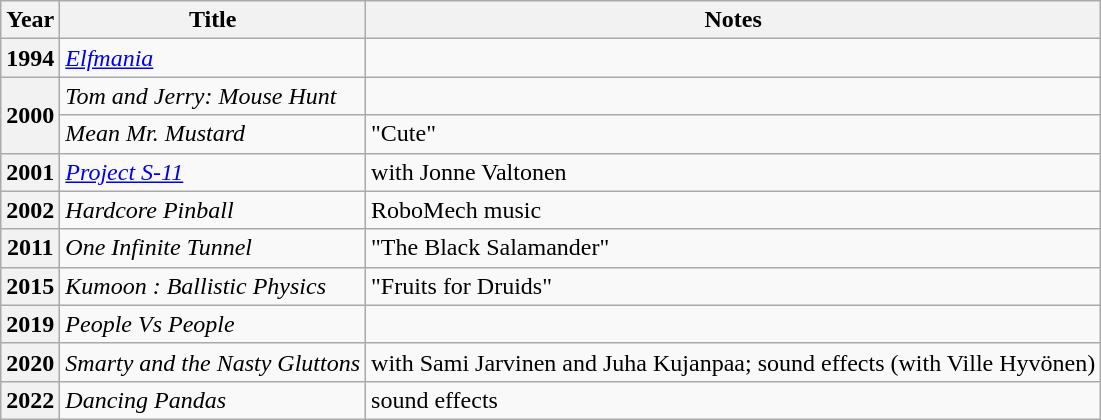<table class="wikitable sortable">
<tr>
<th>Year</th>
<th>Title</th>
<th class="unsortable">Notes</th>
</tr>
<tr>
<th rowspan="1">1994</th>
<td><em><a href='#'>Elfmania</a></em></td>
<td></td>
</tr>
<tr>
<th rowspan="2">2000</th>
<td><em>Tom and Jerry: Mouse Hunt</em></td>
<td></td>
</tr>
<tr>
<td><em>Mean Mr. Mustard</em></td>
<td>"Cute"</td>
</tr>
<tr>
<th rowspan="1">2001</th>
<td><em><a href='#'>Project S-11</a></em></td>
<td>with Jonne Valtonen</td>
</tr>
<tr>
<th rowspan="1">2002</th>
<td><em>Hardcore Pinball</em></td>
<td>RoboMech music</td>
</tr>
<tr>
<th rowspan="1">2011</th>
<td><em>One Infinite Tunnel</em></td>
<td>"The Black Salamander"</td>
</tr>
<tr>
<th rowspan="1">2015</th>
<td><em>Kumoon : Ballistic Physics</em></td>
<td>"Fruits for Druids"</td>
</tr>
<tr>
<th rowspan="1">2019</th>
<td><em>People Vs People</em></td>
<td></td>
</tr>
<tr>
<th rowspan="1">2020</th>
<td><em>Smarty and the Nasty Gluttons</em></td>
<td>with Sami Jarvinen and Juha Kujanpaa; sound effects (with Ville Hyvönen)</td>
</tr>
<tr>
<th rowspan="1">2022</th>
<td><em>Dancing Pandas</em></td>
<td>sound effects</td>
</tr>
</table>
